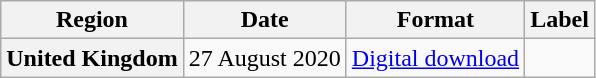<table class="wikitable plainrowheaders">
<tr>
<th>Region</th>
<th>Date</th>
<th>Format</th>
<th>Label</th>
</tr>
<tr>
<th scope="row">United Kingdom</th>
<td>27 August 2020</td>
<td><a href='#'>Digital download</a></td>
<td></td>
</tr>
</table>
